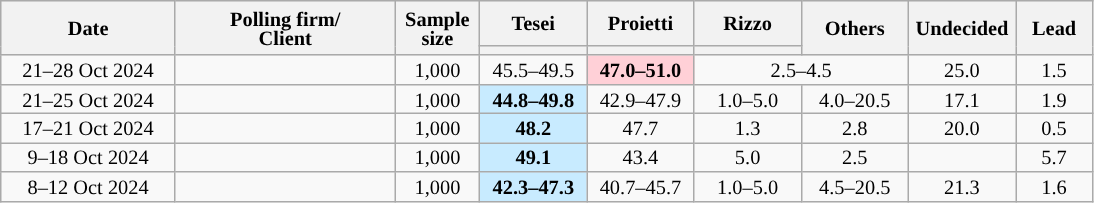<table class="wikitable collapsible" style="text-align:center;font-size:85%;line-height:13px">
<tr style="height:30px; background-color:#E9E9E9">
<th style="width:110px;" rowspan="2">Date</th>
<th style="width:140px;" rowspan="2">Polling firm/<br>Client</th>
<th style="width:50px;" rowspan="2">Sample size</th>
<th style="width:65px;">Tesei</th>
<th style="width:65px;">Proietti</th>
<th style="width:65px;">Rizzo</th>
<th style="width:65px;" rowspan="2">Others</th>
<th style="width:65px;" rowspan="2">Undecided</th>
<th style="width:45px;" rowspan="2">Lead</th>
</tr>
<tr>
<th style="background:"></th>
<th style="background:"></th>
<th style="background:"></th>
</tr>
<tr>
<td>21–28 Oct 2024</td>
<td></td>
<td>1,000</td>
<td>45.5–49.5</td>
<td style="background:#FFD0D7"><strong>47.0–51.0</strong></td>
<td colspan="2">2.5–4.5</td>
<td>25.0</td>
<td style="background:">1.5</td>
</tr>
<tr>
<td>21–25 Oct 2024</td>
<td></td>
<td>1,000</td>
<td style="background:#C8EBFF"><strong>44.8–49.8</strong></td>
<td>42.9–47.9</td>
<td>1.0–5.0</td>
<td>4.0–20.5</td>
<td>17.1</td>
<td style="background:">1.9</td>
</tr>
<tr>
<td>17–21 Oct 2024</td>
<td></td>
<td>1,000</td>
<td style="background:#C8EBFF"><strong>48.2</strong></td>
<td>47.7</td>
<td>1.3</td>
<td>2.8</td>
<td>20.0</td>
<td style="background:">0.5</td>
</tr>
<tr>
<td>9–18 Oct 2024</td>
<td></td>
<td>1,000</td>
<td style="background:#C8EBFF"><strong>49.1</strong></td>
<td>43.4</td>
<td>5.0</td>
<td>2.5</td>
<td></td>
<td style="background:">5.7</td>
</tr>
<tr>
<td>8–12 Oct 2024</td>
<td></td>
<td>1,000</td>
<td style="background:#C8EBFF"><strong>42.3–47.3</strong></td>
<td>40.7–45.7</td>
<td>1.0–5.0</td>
<td>4.5–20.5</td>
<td>21.3</td>
<td style="background:">1.6</td>
</tr>
</table>
